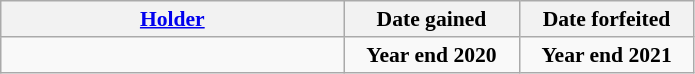<table class="wikitable nowrap" style="font-size:90%">
<tr>
<th style="width:222px;"><a href='#'>Holder</a></th>
<th style="width:110px;">Date gained</th>
<th style="width:110px;">Date forfeited</th>
</tr>
<tr>
<td></td>
<td style="text-align:center;"><strong>Year end 2020</strong></td>
<td style="text-align:center;"><strong>Year end 2021</strong></td>
</tr>
</table>
